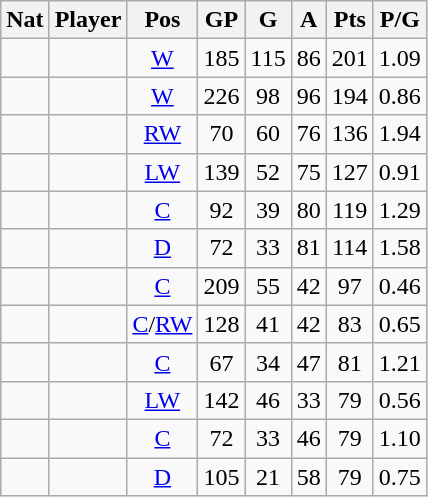<table class="wikitable sortable">
<tr>
<th>Nat</th>
<th>Player</th>
<th>Pos</th>
<th>GP</th>
<th>G</th>
<th>A</th>
<th>Pts</th>
<th>P/G</th>
</tr>
<tr align="center">
<td></td>
<td align="left"></td>
<td><a href='#'>W</a></td>
<td>185</td>
<td>115</td>
<td>86</td>
<td>201</td>
<td>1.09</td>
</tr>
<tr align="center">
<td></td>
<td align="left"></td>
<td><a href='#'>W</a></td>
<td>226</td>
<td>98</td>
<td>96</td>
<td>194</td>
<td>0.86</td>
</tr>
<tr align="center">
<td></td>
<td align="left"></td>
<td><a href='#'>RW</a></td>
<td>70</td>
<td>60</td>
<td>76</td>
<td>136</td>
<td>1.94</td>
</tr>
<tr align="center">
<td></td>
<td align="left"></td>
<td><a href='#'>LW</a></td>
<td>139</td>
<td>52</td>
<td>75</td>
<td>127</td>
<td>0.91</td>
</tr>
<tr align="center">
<td></td>
<td align="left"></td>
<td><a href='#'>C</a></td>
<td>92</td>
<td>39</td>
<td>80</td>
<td>119</td>
<td>1.29</td>
</tr>
<tr align="center">
<td></td>
<td align="left"></td>
<td><a href='#'>D</a></td>
<td>72</td>
<td>33</td>
<td>81</td>
<td>114</td>
<td>1.58</td>
</tr>
<tr align="center">
<td></td>
<td align="left"></td>
<td><a href='#'>C</a></td>
<td>209</td>
<td>55</td>
<td>42</td>
<td>97</td>
<td>0.46</td>
</tr>
<tr align="center">
<td></td>
<td align="left"></td>
<td><a href='#'>C</a>/<a href='#'>RW</a></td>
<td>128</td>
<td>41</td>
<td>42</td>
<td>83</td>
<td>0.65</td>
</tr>
<tr align="center">
<td></td>
<td align="left"></td>
<td><a href='#'>C</a></td>
<td>67</td>
<td>34</td>
<td>47</td>
<td>81</td>
<td>1.21</td>
</tr>
<tr align="center">
<td></td>
<td align="left"></td>
<td><a href='#'>LW</a></td>
<td>142</td>
<td>46</td>
<td>33</td>
<td>79</td>
<td>0.56</td>
</tr>
<tr align="center">
<td></td>
<td align="left"></td>
<td><a href='#'>C</a></td>
<td>72</td>
<td>33</td>
<td>46</td>
<td>79</td>
<td>1.10</td>
</tr>
<tr align="center">
<td></td>
<td align="left"></td>
<td><a href='#'>D</a></td>
<td>105</td>
<td>21</td>
<td>58</td>
<td>79</td>
<td>0.75</td>
</tr>
</table>
